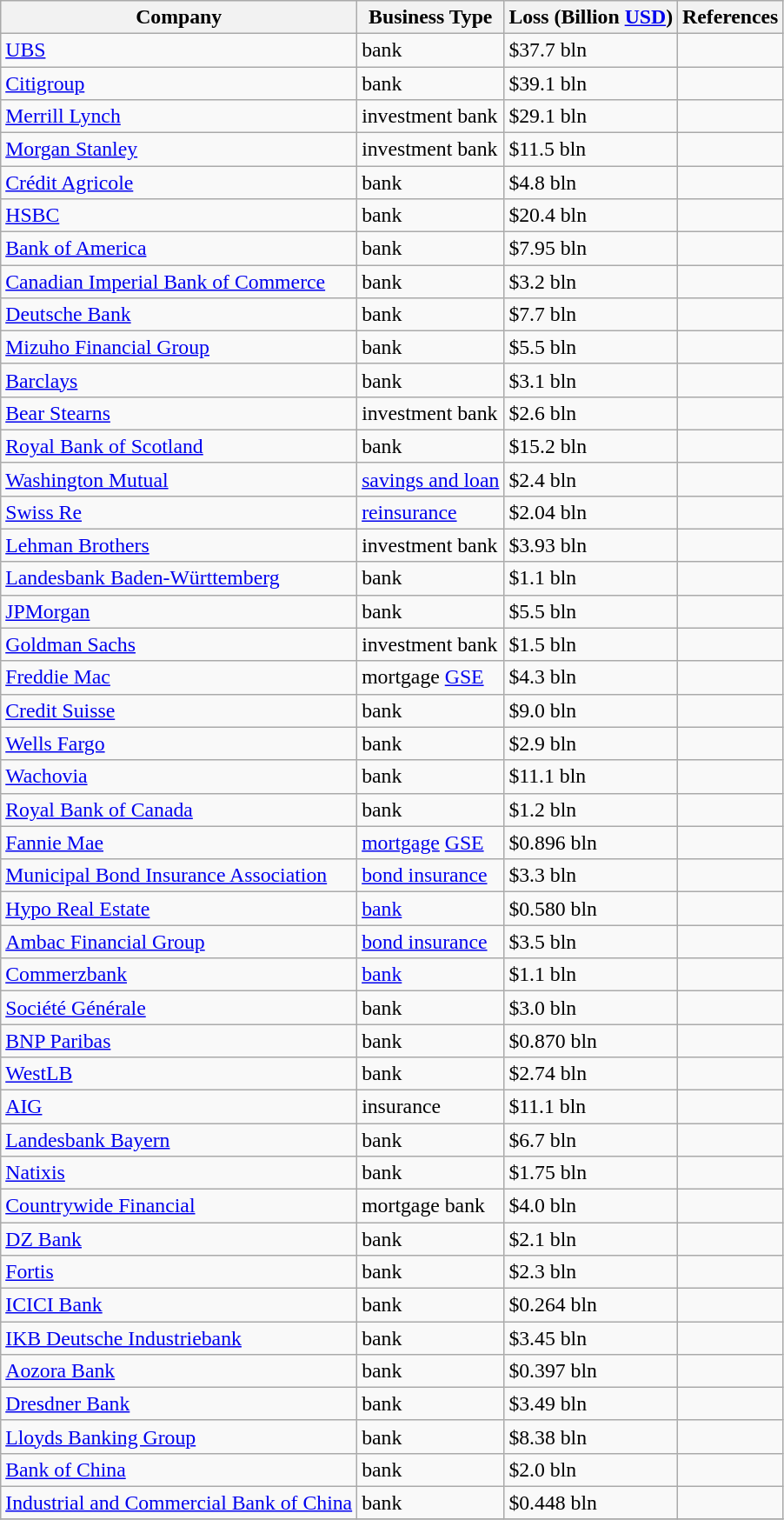<table class="wikitable sortable" style="font-size:99%; margin:10px">
<tr>
<th>Company</th>
<th>Business Type</th>
<th>Loss (Billion <a href='#'>USD</a>)</th>
<th class="unsortable">References</th>
</tr>
<tr>
<td> <a href='#'>UBS</a></td>
<td>bank</td>
<td>$37.7 bln</td>
<td></td>
</tr>
<tr>
<td> <a href='#'>Citigroup</a></td>
<td>bank</td>
<td>$39.1 bln</td>
<td></td>
</tr>
<tr>
<td> <a href='#'>Merrill Lynch</a></td>
<td>investment bank</td>
<td>$29.1 bln</td>
<td></td>
</tr>
<tr>
<td> <a href='#'>Morgan Stanley</a></td>
<td>investment bank</td>
<td>$11.5 bln</td>
<td></td>
</tr>
<tr>
<td> <a href='#'>Crédit Agricole</a></td>
<td>bank</td>
<td>$4.8 bln</td>
<td></td>
</tr>
<tr>
<td> <a href='#'>HSBC</a></td>
<td>bank</td>
<td>$20.4 bln</td>
<td></td>
</tr>
<tr>
<td> <a href='#'>Bank of America</a></td>
<td>bank</td>
<td>$7.95 bln</td>
<td></td>
</tr>
<tr>
<td> <a href='#'>Canadian Imperial Bank of Commerce</a></td>
<td>bank</td>
<td>$3.2 bln</td>
<td></td>
</tr>
<tr>
<td> <a href='#'>Deutsche Bank</a></td>
<td>bank</td>
<td>$7.7 bln</td>
<td></td>
</tr>
<tr>
<td> <a href='#'>Mizuho Financial Group</a></td>
<td>bank</td>
<td>$5.5 bln</td>
<td></td>
</tr>
<tr>
<td> <a href='#'>Barclays</a></td>
<td>bank</td>
<td>$3.1 bln</td>
<td></td>
</tr>
<tr>
<td> <a href='#'>Bear Stearns</a></td>
<td>investment bank</td>
<td>$2.6 bln</td>
<td></td>
</tr>
<tr>
<td> <a href='#'>Royal Bank of Scotland</a></td>
<td>bank</td>
<td>$15.2 bln</td>
<td></td>
</tr>
<tr>
<td> <a href='#'>Washington Mutual</a></td>
<td><a href='#'>savings and loan</a></td>
<td>$2.4 bln</td>
<td></td>
</tr>
<tr>
<td> <a href='#'>Swiss Re</a></td>
<td><a href='#'>reinsurance</a></td>
<td>$2.04 bln</td>
<td></td>
</tr>
<tr>
<td> <a href='#'>Lehman Brothers</a></td>
<td>investment bank</td>
<td>$3.93 bln</td>
<td></td>
</tr>
<tr>
<td> <a href='#'>Landesbank Baden-Württemberg</a></td>
<td>bank</td>
<td>$1.1 bln</td>
<td></td>
</tr>
<tr>
<td> <a href='#'>JPMorgan</a></td>
<td>bank</td>
<td>$5.5 bln</td>
<td></td>
</tr>
<tr>
<td> <a href='#'>Goldman Sachs</a></td>
<td>investment bank</td>
<td>$1.5 bln</td>
<td></td>
</tr>
<tr>
<td> <a href='#'>Freddie Mac</a></td>
<td>mortgage <a href='#'>GSE</a></td>
<td>$4.3 bln</td>
<td></td>
</tr>
<tr>
<td> <a href='#'>Credit Suisse</a></td>
<td>bank</td>
<td>$9.0 bln</td>
<td></td>
</tr>
<tr>
<td> <a href='#'>Wells Fargo</a></td>
<td>bank</td>
<td>$2.9 bln</td>
<td></td>
</tr>
<tr>
<td> <a href='#'>Wachovia</a></td>
<td>bank</td>
<td>$11.1 bln</td>
<td></td>
</tr>
<tr>
<td> <a href='#'>Royal Bank of Canada</a></td>
<td>bank</td>
<td>$1.2 bln</td>
<td></td>
</tr>
<tr>
<td> <a href='#'>Fannie Mae</a></td>
<td><a href='#'>mortgage</a> <a href='#'>GSE</a></td>
<td>$0.896 bln</td>
<td></td>
</tr>
<tr>
<td> <a href='#'>Municipal Bond Insurance Association</a></td>
<td><a href='#'>bond insurance</a></td>
<td>$3.3 bln</td>
<td></td>
</tr>
<tr>
<td> <a href='#'>Hypo Real Estate</a></td>
<td><a href='#'>bank</a></td>
<td>$0.580 bln</td>
<td></td>
</tr>
<tr>
<td> <a href='#'>Ambac Financial Group</a></td>
<td><a href='#'>bond insurance</a></td>
<td>$3.5 bln</td>
<td></td>
</tr>
<tr>
<td> <a href='#'>Commerzbank</a></td>
<td><a href='#'>bank</a></td>
<td>$1.1 bln</td>
<td></td>
</tr>
<tr>
<td> <a href='#'>Société Générale</a></td>
<td>bank</td>
<td>$3.0 bln</td>
<td></td>
</tr>
<tr>
<td> <a href='#'>BNP Paribas</a></td>
<td>bank</td>
<td>$0.870 bln</td>
<td></td>
</tr>
<tr>
<td> <a href='#'>WestLB</a></td>
<td>bank</td>
<td>$2.74 bln</td>
<td></td>
</tr>
<tr>
<td> <a href='#'>AIG</a></td>
<td>insurance</td>
<td>$11.1 bln</td>
<td></td>
</tr>
<tr>
<td> <a href='#'>Landesbank Bayern</a></td>
<td>bank</td>
<td>$6.7 bln</td>
<td></td>
</tr>
<tr>
<td> <a href='#'>Natixis</a></td>
<td>bank</td>
<td>$1.75 bln</td>
<td></td>
</tr>
<tr>
<td> <a href='#'>Countrywide Financial</a></td>
<td>mortgage bank</td>
<td>$4.0 bln</td>
<td></td>
</tr>
<tr>
<td> <a href='#'>DZ Bank</a></td>
<td>bank</td>
<td>$2.1 bln</td>
<td></td>
</tr>
<tr>
<td> <a href='#'>Fortis</a></td>
<td>bank</td>
<td>$2.3 bln</td>
<td></td>
</tr>
<tr>
<td> <a href='#'>ICICI Bank</a></td>
<td>bank</td>
<td>$0.264 bln</td>
<td></td>
</tr>
<tr>
<td> <a href='#'>IKB Deutsche Industriebank</a></td>
<td>bank</td>
<td>$3.45 bln</td>
<td></td>
</tr>
<tr>
<td> <a href='#'>Aozora Bank</a></td>
<td>bank</td>
<td>$0.397 bln</td>
<td></td>
</tr>
<tr>
<td> <a href='#'>Dresdner Bank</a></td>
<td>bank</td>
<td>$3.49 bln</td>
<td></td>
</tr>
<tr>
<td> <a href='#'>Lloyds Banking Group</a></td>
<td>bank</td>
<td>$8.38 bln</td>
<td></td>
</tr>
<tr>
<td> <a href='#'>Bank of China</a></td>
<td>bank</td>
<td>$2.0 bln</td>
<td></td>
</tr>
<tr>
<td> <a href='#'>Industrial and Commercial Bank of China</a></td>
<td>bank</td>
<td>$0.448 bln</td>
<td></td>
</tr>
<tr>
</tr>
</table>
